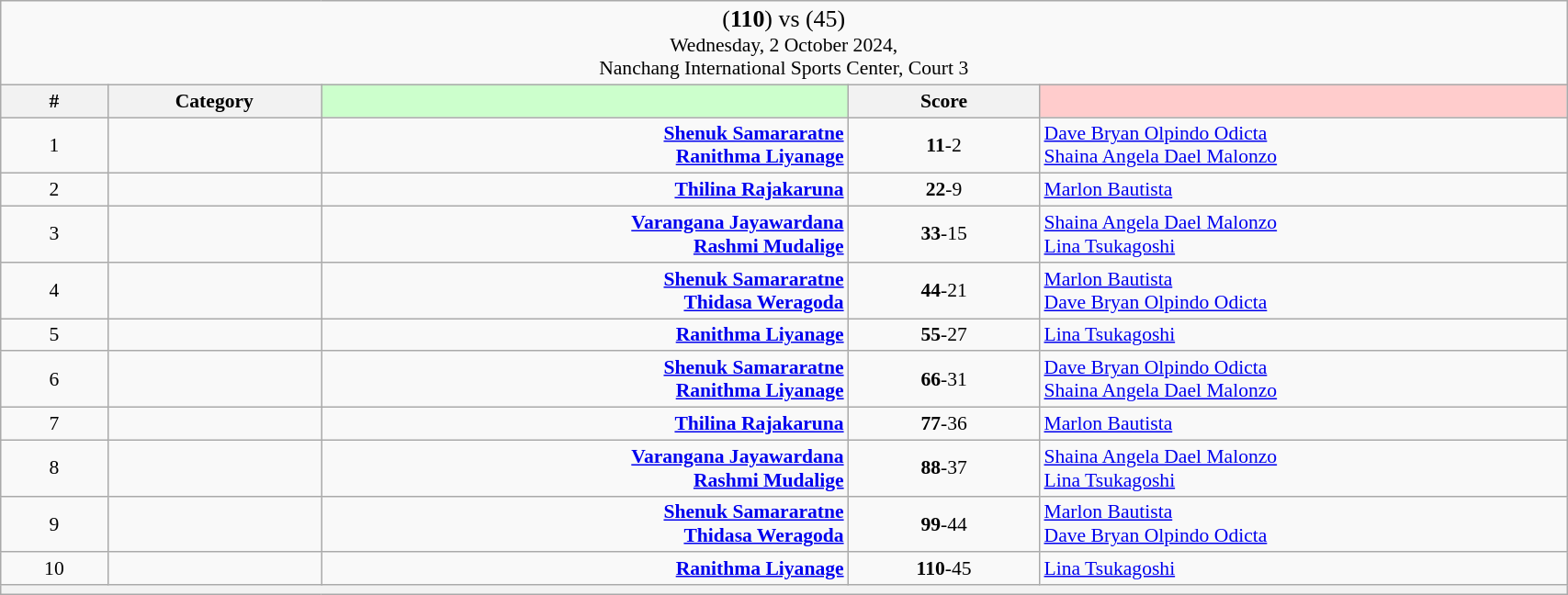<table class="wikitable mw-collapsible mw-collapsed" style="font-size:90%; text-align:center" width="90%">
<tr>
<td colspan="5"><big>(<strong>110</strong>) <strong></strong> vs  (45)</big><br>Wednesday, 2 October 2024, <br>Nanchang International Sports Center, Court 3</td>
</tr>
<tr>
<th width="25">#</th>
<th width="50">Category</th>
<th style="background-color:#CCFFCC" width="150"></th>
<th width="50">Score<br></th>
<th style="background-color:#FFCCCC" width="150"></th>
</tr>
<tr>
<td>1</td>
<td></td>
<td align="right"><strong><a href='#'>Shenuk Samararatne</a> <br><a href='#'>Ranithma Liyanage</a> </strong></td>
<td><strong>11</strong>-2<br></td>
<td align="left"> <a href='#'>Dave Bryan Olpindo Odicta</a><br> <a href='#'>Shaina Angela Dael Malonzo</a></td>
</tr>
<tr>
<td>2</td>
<td></td>
<td align="right"><strong><a href='#'>Thilina Rajakaruna</a> </strong></td>
<td><strong>22</strong>-9<br></td>
<td align="left"> <a href='#'>Marlon Bautista</a></td>
</tr>
<tr>
<td>3</td>
<td></td>
<td align="right"><strong><a href='#'>Varangana Jayawardana</a> <br><a href='#'>Rashmi Mudalige</a> </strong></td>
<td><strong>33</strong>-15<br></td>
<td align="left"> <a href='#'>Shaina Angela Dael Malonzo</a><br> <a href='#'>Lina Tsukagoshi</a></td>
</tr>
<tr>
<td>4</td>
<td></td>
<td align="right"><strong><a href='#'>Shenuk Samararatne</a> <br><a href='#'>Thidasa Weragoda</a> </strong></td>
<td><strong>44</strong>-21<br></td>
<td align="left"> <a href='#'>Marlon Bautista</a><br> <a href='#'>Dave Bryan Olpindo Odicta</a></td>
</tr>
<tr>
<td>5</td>
<td></td>
<td align="right"><strong><a href='#'>Ranithma Liyanage</a> </strong></td>
<td><strong>55</strong>-27<br></td>
<td align="left"> <a href='#'>Lina Tsukagoshi</a></td>
</tr>
<tr>
<td>6</td>
<td></td>
<td align="right"><strong><a href='#'>Shenuk Samararatne</a> <br><a href='#'>Ranithma Liyanage</a> </strong></td>
<td><strong>66</strong>-31<br></td>
<td align="left"> <a href='#'>Dave Bryan Olpindo Odicta</a><br> <a href='#'>Shaina Angela Dael Malonzo</a></td>
</tr>
<tr>
<td>7</td>
<td></td>
<td align="right"><strong><a href='#'>Thilina Rajakaruna</a> </strong></td>
<td><strong>77</strong>-36<br></td>
<td align="left"> <a href='#'>Marlon Bautista</a></td>
</tr>
<tr>
<td>8</td>
<td></td>
<td align="right"><strong><a href='#'>Varangana Jayawardana</a> <br><a href='#'>Rashmi Mudalige</a> </strong></td>
<td><strong>88</strong>-37<br></td>
<td align="left"> <a href='#'>Shaina Angela Dael Malonzo</a><br> <a href='#'>Lina Tsukagoshi</a></td>
</tr>
<tr>
<td>9</td>
<td></td>
<td align="right"><strong><a href='#'>Shenuk Samararatne</a> <br><a href='#'>Thidasa Weragoda</a> </strong></td>
<td><strong>99</strong>-44<br></td>
<td align="left"> <a href='#'>Marlon Bautista</a><br> <a href='#'>Dave Bryan Olpindo Odicta</a></td>
</tr>
<tr>
<td>10</td>
<td></td>
<td align="right"><strong><a href='#'>Ranithma Liyanage</a> </strong></td>
<td><strong>110</strong>-45<br></td>
<td align="left"> <a href='#'>Lina Tsukagoshi</a></td>
</tr>
<tr>
<th colspan="5"></th>
</tr>
</table>
